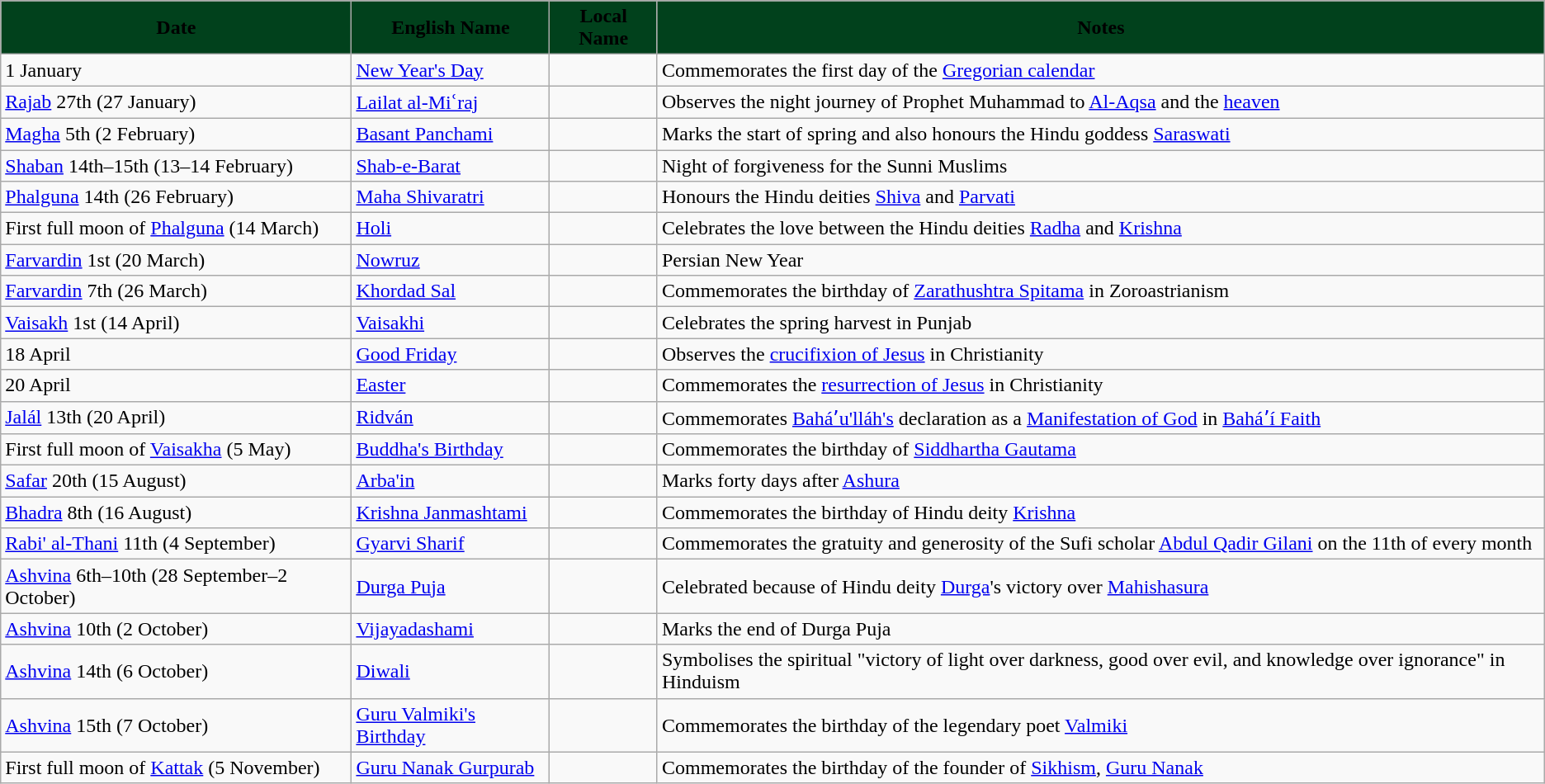<table class="wikitable">
<tr>
<th style="background: #01411C;"><span>Date</span></th>
<th style="background: #01411C;"><span>English Name</span></th>
<th style="background: #01411C;"><span>Local Name</span></th>
<th style="background: #01411C;"><span>Notes</span></th>
</tr>
<tr>
<td>1 January</td>
<td><a href='#'>New Year's Day</a></td>
<td></td>
<td>Commemorates the first day of the <a href='#'>Gregorian calendar</a></td>
</tr>
<tr>
<td><a href='#'>Rajab</a> 27th (27 January)</td>
<td><a href='#'>Lailat al-Miʿraj</a></td>
<td></td>
<td>Observes the night journey of Prophet Muhammad to <a href='#'>Al-Aqsa</a> and the <a href='#'>heaven</a></td>
</tr>
<tr>
<td><a href='#'>Magha</a> 5th (2 February)</td>
<td><a href='#'>Basant Panchami</a></td>
<td></td>
<td>Marks the start of spring and also honours the Hindu goddess <a href='#'>Saraswati</a></td>
</tr>
<tr>
<td><a href='#'>Shaban</a> 14th–15th (13–14 February)</td>
<td><a href='#'>Shab-e-Barat</a></td>
<td></td>
<td>Night of forgiveness for the Sunni Muslims</td>
</tr>
<tr>
<td><a href='#'>Phalguna</a> 14th (26 February)</td>
<td><a href='#'>Maha Shivaratri</a></td>
<td></td>
<td>Honours the Hindu deities <a href='#'>Shiva</a> and <a href='#'>Parvati</a></td>
</tr>
<tr>
<td>First full moon of <a href='#'>Phalguna</a> (14 March)</td>
<td><a href='#'>Holi</a></td>
<td></td>
<td>Celebrates the love between the Hindu deities <a href='#'>Radha</a> and <a href='#'>Krishna</a></td>
</tr>
<tr>
<td><a href='#'>Farvardin</a> 1st (20 March)</td>
<td><a href='#'>Nowruz</a></td>
<td></td>
<td>Persian New Year</td>
</tr>
<tr>
<td><a href='#'>Farvardin</a> 7th (26 March)</td>
<td><a href='#'>Khordad Sal</a></td>
<td></td>
<td>Commemorates the birthday of <a href='#'>Zarathushtra Spitama</a> in Zoroastrianism</td>
</tr>
<tr>
<td><a href='#'>Vaisakh</a> 1st (14 April)</td>
<td><a href='#'>Vaisakhi</a></td>
<td></td>
<td>Celebrates the spring harvest in Punjab</td>
</tr>
<tr>
<td>18 April</td>
<td><a href='#'>Good Friday</a></td>
<td></td>
<td>Observes the <a href='#'>crucifixion of Jesus</a> in Christianity</td>
</tr>
<tr>
<td>20 April</td>
<td><a href='#'>Easter</a></td>
<td></td>
<td>Commemorates the <a href='#'>resurrection of Jesus</a> in Christianity</td>
</tr>
<tr>
<td><a href='#'>Jalál</a> 13th (20 April)</td>
<td><a href='#'>Ridván</a></td>
<td></td>
<td>Commemorates <a href='#'>Baháʼu'lláh's</a> declaration as a <a href='#'>Manifestation of God</a> in <a href='#'>Baháʼí Faith</a></td>
</tr>
<tr>
<td>First full moon of <a href='#'>Vaisakha</a> (5 May)</td>
<td><a href='#'>Buddha's Birthday</a></td>
<td></td>
<td>Commemorates the birthday of <a href='#'>Siddhartha Gautama</a></td>
</tr>
<tr>
<td><a href='#'>Safar</a> 20th (15 August)</td>
<td><a href='#'>Arba'in</a></td>
<td></td>
<td>Marks forty days after <a href='#'>Ashura</a></td>
</tr>
<tr>
<td><a href='#'>Bhadra</a> 8th (16 August)</td>
<td><a href='#'>Krishna Janmashtami</a></td>
<td></td>
<td>Commemorates the birthday of Hindu deity <a href='#'>Krishna</a></td>
</tr>
<tr>
<td><a href='#'>Rabi' al-Thani</a> 11th (4 September)</td>
<td><a href='#'>Gyarvi Sharif</a></td>
<td></td>
<td>Commemorates the gratuity and generosity of the Sufi scholar <a href='#'>Abdul Qadir Gilani</a> on the 11th of every month</td>
</tr>
<tr>
<td><a href='#'>Ashvina</a> 6th–10th (28 September–2 October)</td>
<td><a href='#'>Durga Puja</a></td>
<td></td>
<td>Celebrated because of Hindu deity <a href='#'>Durga</a>'s victory over <a href='#'>Mahishasura</a></td>
</tr>
<tr>
<td><a href='#'>Ashvina</a> 10th (2 October)</td>
<td><a href='#'>Vijayadashami</a></td>
<td></td>
<td>Marks the end of Durga Puja</td>
</tr>
<tr>
<td><a href='#'>Ashvina</a> 14th (6 October)</td>
<td><a href='#'>Diwali</a></td>
<td></td>
<td>Symbolises the spiritual "victory of light over darkness, good over evil, and knowledge over ignorance" in Hinduism</td>
</tr>
<tr>
<td><a href='#'>Ashvina</a> 15th (7 October)</td>
<td><a href='#'>Guru Valmiki's Birthday</a></td>
<td></td>
<td>Commemorates the birthday of the legendary poet <a href='#'>Valmiki</a></td>
</tr>
<tr>
<td>First full moon of <a href='#'>Kattak</a> (5 November)</td>
<td><a href='#'>Guru Nanak Gurpurab</a></td>
<td></td>
<td>Commemorates the birthday of the founder of <a href='#'>Sikhism</a>, <a href='#'>Guru Nanak</a></td>
</tr>
</table>
